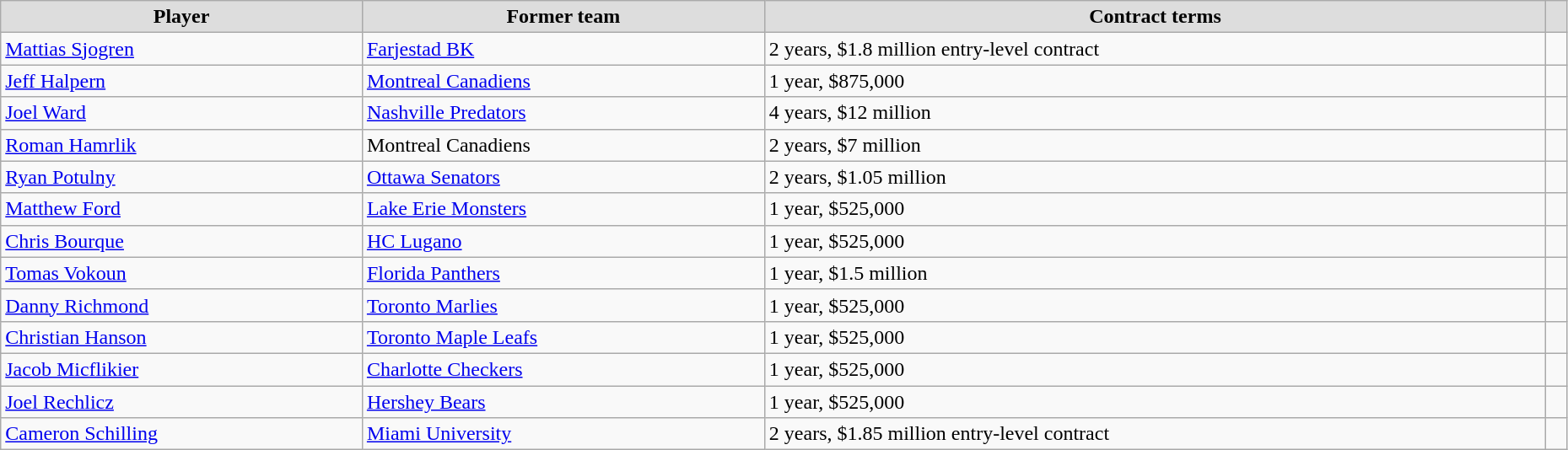<table class="wikitable" style="width:98%;">
<tr style="text-align:center; background:#ddd;">
<td><strong>Player</strong></td>
<td><strong>Former team</strong></td>
<td><strong>Contract terms</strong></td>
<td></td>
</tr>
<tr>
<td><a href='#'>Mattias Sjogren</a></td>
<td><a href='#'>Farjestad BK</a></td>
<td>2 years, $1.8 million entry-level contract</td>
<td></td>
</tr>
<tr>
<td><a href='#'>Jeff Halpern</a></td>
<td><a href='#'>Montreal Canadiens</a></td>
<td>1 year, $875,000</td>
<td></td>
</tr>
<tr>
<td><a href='#'>Joel Ward</a></td>
<td><a href='#'>Nashville Predators</a></td>
<td>4 years, $12 million</td>
<td></td>
</tr>
<tr>
<td><a href='#'>Roman Hamrlik</a></td>
<td>Montreal Canadiens</td>
<td>2 years, $7 million</td>
<td></td>
</tr>
<tr>
<td><a href='#'>Ryan Potulny</a></td>
<td><a href='#'>Ottawa Senators</a></td>
<td>2 years, $1.05 million</td>
<td></td>
</tr>
<tr>
<td><a href='#'>Matthew Ford</a></td>
<td><a href='#'>Lake Erie Monsters</a></td>
<td>1 year, $525,000</td>
<td></td>
</tr>
<tr>
<td><a href='#'>Chris Bourque</a></td>
<td><a href='#'>HC Lugano</a></td>
<td>1 year, $525,000</td>
<td></td>
</tr>
<tr>
<td><a href='#'>Tomas Vokoun</a></td>
<td><a href='#'>Florida Panthers</a></td>
<td>1 year, $1.5 million</td>
<td></td>
</tr>
<tr>
<td><a href='#'>Danny Richmond</a></td>
<td><a href='#'>Toronto Marlies</a></td>
<td>1 year, $525,000</td>
<td></td>
</tr>
<tr>
<td><a href='#'>Christian Hanson</a></td>
<td><a href='#'>Toronto Maple Leafs</a></td>
<td>1 year, $525,000</td>
<td></td>
</tr>
<tr>
<td><a href='#'>Jacob Micflikier</a></td>
<td><a href='#'>Charlotte Checkers</a></td>
<td>1 year, $525,000</td>
<td></td>
</tr>
<tr>
<td><a href='#'>Joel Rechlicz</a></td>
<td><a href='#'>Hershey Bears</a></td>
<td>1 year, $525,000</td>
<td></td>
</tr>
<tr>
<td><a href='#'>Cameron Schilling</a></td>
<td><a href='#'>Miami University</a></td>
<td>2 years, $1.85 million entry-level contract</td>
<td></td>
</tr>
</table>
